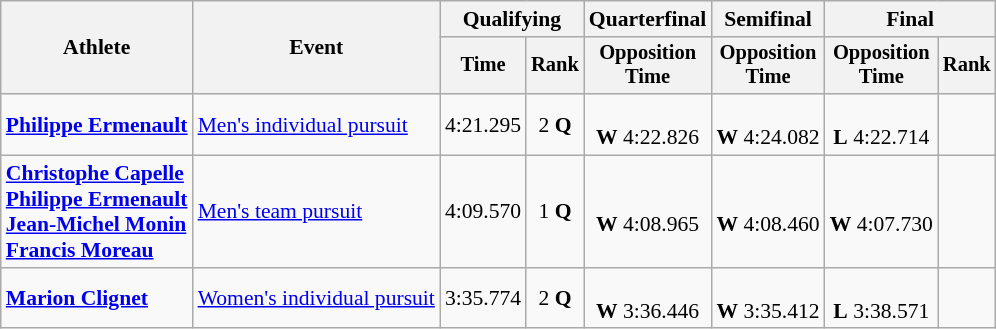<table class=wikitable style=font-size:90%;text-align:center>
<tr>
<th rowspan=2>Athlete</th>
<th rowspan=2>Event</th>
<th colspan=2>Qualifying</th>
<th>Quarterfinal</th>
<th>Semifinal</th>
<th colspan=2>Final</th>
</tr>
<tr style=font-size:95%>
<th>Time</th>
<th>Rank</th>
<th>Opposition<br>Time</th>
<th>Opposition<br>Time</th>
<th>Opposition<br>Time</th>
<th>Rank</th>
</tr>
<tr>
<td align=left><strong><a href='#'>Philippe Ermenault</a></strong></td>
<td align=left><a href='#'>Men's individual pursuit</a></td>
<td>4:21.295</td>
<td>2 <strong>Q</strong></td>
<td><br><strong>W</strong> 4:22.826</td>
<td><br><strong>W</strong> 	4:24.082</td>
<td><br><strong>L</strong>	4:22.714</td>
<td></td>
</tr>
<tr>
<td align=left><strong><a href='#'>Christophe Capelle</a><br> <a href='#'>Philippe Ermenault</a> <br> <a href='#'>Jean-Michel Monin</a><br> <a href='#'>Francis Moreau</a></strong></td>
<td align=left><a href='#'>Men's team pursuit</a></td>
<td>4:09.570</td>
<td>1 <strong>Q</strong></td>
<td><br><strong>W</strong> 4:08.965</td>
<td><br><strong>W</strong> 4:08.460</td>
<td><br><strong>W</strong> 4:07.730</td>
<td></td>
</tr>
<tr>
<td align=left><strong><a href='#'>Marion Clignet</a></strong></td>
<td align=left><a href='#'>Women's individual pursuit</a></td>
<td>3:35.774</td>
<td>2 <strong>Q</strong></td>
<td><br><strong>W</strong> 3:36.446</td>
<td><br><strong>W</strong> 3:35.412</td>
<td><br><strong>L</strong> 3:38.571</td>
<td></td>
</tr>
</table>
